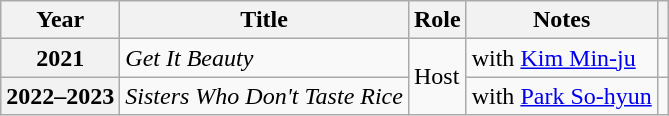<table class="wikitable plainrowheaders">
<tr>
<th scope="col">Year</th>
<th scope="col">Title</th>
<th scope="col">Role</th>
<th scope="col">Notes</th>
<th scope="col" class="unsortable"></th>
</tr>
<tr>
<th scope="row">2021</th>
<td><em>Get It Beauty</em></td>
<td rowspan="2">Host</td>
<td>with <a href='#'>Kim Min-ju</a></td>
<td style="text-align:center"></td>
</tr>
<tr>
<th scope="row">2022–2023</th>
<td><em>Sisters Who Don't Taste Rice</em></td>
<td>with <a href='#'>Park So-hyun</a></td>
<td style="text-align:center"></td>
</tr>
</table>
